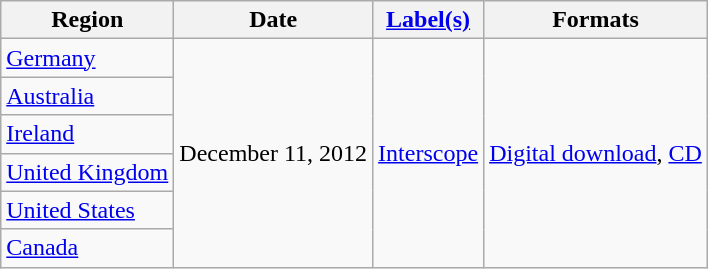<table class="wikitable">
<tr>
<th>Region</th>
<th>Date</th>
<th><a href='#'>Label(s)</a></th>
<th>Formats</th>
</tr>
<tr>
<td><a href='#'>Germany</a></td>
<td rowspan="6">December 11, 2012</td>
<td rowspan="6"><a href='#'>Interscope</a></td>
<td rowspan="6"><a href='#'>Digital download</a>, <a href='#'>CD</a></td>
</tr>
<tr>
<td><a href='#'>Australia</a></td>
</tr>
<tr>
<td><a href='#'>Ireland</a></td>
</tr>
<tr>
<td><a href='#'>United Kingdom</a></td>
</tr>
<tr>
<td><a href='#'>United States</a></td>
</tr>
<tr>
<td><a href='#'>Canada</a></td>
</tr>
</table>
